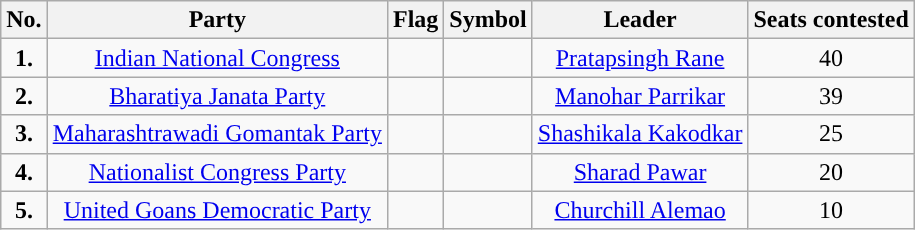<table class="wikitable">
<tr>
<th>No.</th>
<th>Party</th>
<th>Flag</th>
<th>Symbol</th>
<th>Leader</th>
<th>Seats contested</th>
</tr>
<tr>
<td ! style="text-align:center; background:"><strong>1.</strong></td>
<td style="text-align:center"><a href='#'>Indian National Congress</a></td>
<td></td>
<td></td>
<td style="text-align:center"><a href='#'>Pratapsingh Rane</a></td>
<td style="text-align:center">40</td>
</tr>
<tr>
<td ! style="text-align:center; background:"><strong>2.</strong></td>
<td style="text-align:center"><a href='#'>Bharatiya Janata Party</a></td>
<td></td>
<td></td>
<td style="text-align:center"><a href='#'>Manohar Parrikar</a></td>
<td style="text-align:center">39</td>
</tr>
<tr>
<td ! style="text-align:center; background:"><strong>3.</strong></td>
<td style="text-align:center"><a href='#'>Maharashtrawadi Gomantak Party</a></td>
<td></td>
<td></td>
<td style="text-align:center"><a href='#'>Shashikala Kakodkar</a></td>
<td style="text-align:center">25</td>
</tr>
<tr>
<td ! style="text-align:center; background:"><strong>4.</strong></td>
<td style="text-align:center"><a href='#'>Nationalist Congress Party</a></td>
<td></td>
<td></td>
<td style="text-align:center"><a href='#'>Sharad Pawar</a></td>
<td style="text-align:center">20</td>
</tr>
<tr>
<td ! style="text-align:center; background:"><strong>5.</strong></td>
<td style="text-align:center"><a href='#'>United Goans Democratic Party</a></td>
<td></td>
<td></td>
<td style="text-align:center"><a href='#'>Churchill Alemao</a></td>
<td style="text-align:center">10</td>
</tr>
</table>
